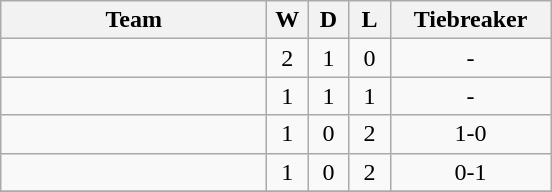<table class=wikitable style=text-align:center>
<tr>
<th width=170>Team</th>
<th width=20>W</th>
<th width=20>D</th>
<th width=20>L</th>
<th width=100>Tiebreaker</th>
</tr>
<tr>
<td align=left></td>
<td>2</td>
<td>1</td>
<td>0</td>
<td>-</td>
</tr>
<tr>
<td align=left></td>
<td>1</td>
<td>1</td>
<td>1</td>
<td>-</td>
</tr>
<tr>
<td align=left></td>
<td>1</td>
<td>0</td>
<td>2</td>
<td>1-0</td>
</tr>
<tr>
<td align=left></td>
<td>1</td>
<td>0</td>
<td>2</td>
<td>0-1</td>
</tr>
<tr>
</tr>
</table>
